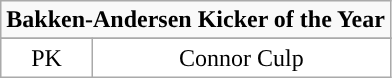<table class="wikitable sortable" style="text-align:center">
<tr>
<td colspan="3"><strong>Bakken-Andersen Kicker of the Year</strong></td>
</tr>
<tr>
</tr>
<tr style="text-align:center;">
<td style="background:white">PK</td>
<td style="background:white">Connor Culp</td>
</tr>
</table>
